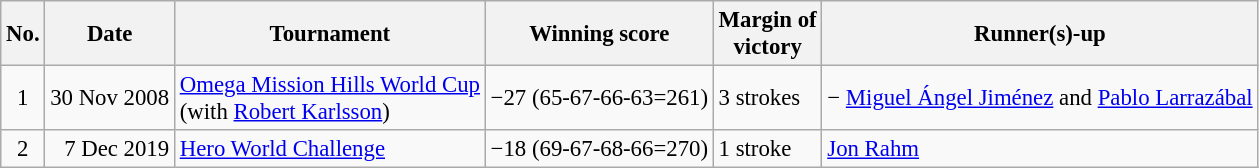<table class="wikitable" style="font-size:95%;">
<tr>
<th>No.</th>
<th>Date</th>
<th>Tournament</th>
<th>Winning score</th>
<th>Margin of<br>victory</th>
<th>Runner(s)-up</th>
</tr>
<tr>
<td align=center>1</td>
<td align=right>30 Nov 2008</td>
<td><a href='#'>Omega Mission Hills World Cup</a><br>(with  <a href='#'>Robert Karlsson</a>)</td>
<td>−27 (65-67-66-63=261)</td>
<td>3 strokes</td>
<td> − <a href='#'>Miguel Ángel Jiménez</a> and <a href='#'>Pablo Larrazábal</a></td>
</tr>
<tr>
<td align=center>2</td>
<td align=right>7 Dec 2019</td>
<td><a href='#'>Hero World Challenge</a></td>
<td>−18 (69-67-68-66=270)</td>
<td>1 stroke</td>
<td> <a href='#'>Jon Rahm</a></td>
</tr>
</table>
